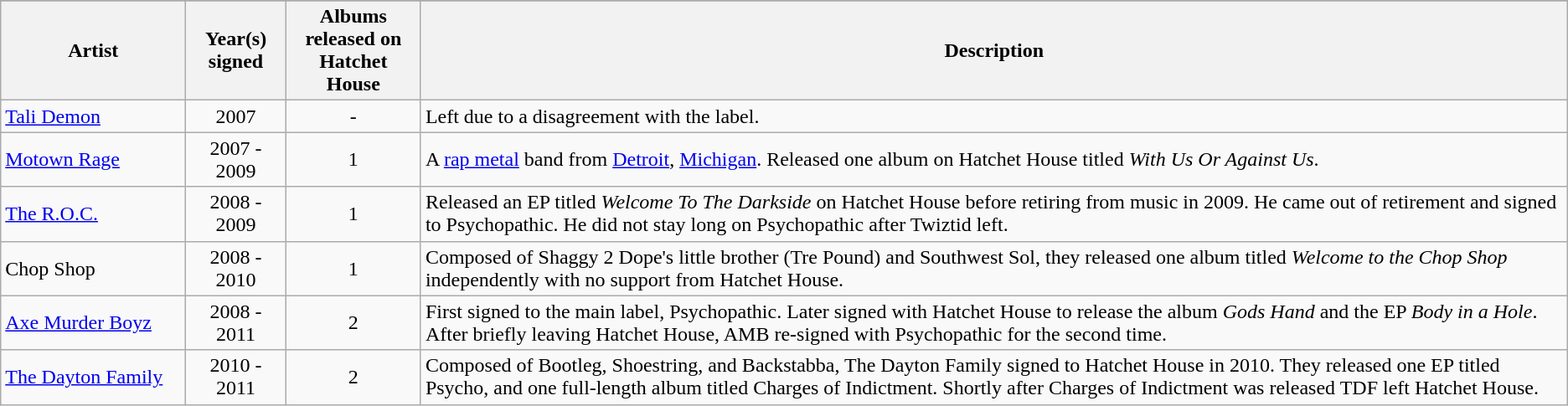<table class="wikitable" border="1">
<tr bgcolor="#CCCCCC">
</tr>
<tr>
<th width="140">Artist</th>
<th>Year(s) signed</th>
<th width="100">Albums released on Hatchet House</th>
<th>Description</th>
</tr>
<tr>
<td><a href='#'>Tali Demon</a></td>
<td align="center">2007</td>
<td align="center">-</td>
<td>Left due to a disagreement with the label.</td>
</tr>
<tr>
<td><a href='#'>Motown Rage</a></td>
<td align="center">2007 - 2009</td>
<td align="center">1</td>
<td>A <a href='#'>rap metal</a> band from <a href='#'>Detroit</a>, <a href='#'>Michigan</a>. Released one album on Hatchet House titled <em>With Us Or Against Us</em>.</td>
</tr>
<tr>
<td><a href='#'>The R.O.C.</a></td>
<td align="center">2008 - 2009</td>
<td align="center">1</td>
<td>Released an EP titled <em>Welcome To The Darkside</em> on Hatchet House before retiring from music in 2009. He came out of retirement and signed to Psychopathic. He did not stay long on Psychopathic after Twiztid left.</td>
</tr>
<tr>
<td>Chop Shop</td>
<td align="center">2008 - 2010</td>
<td align="center">1</td>
<td>Composed of Shaggy 2 Dope's little brother (Tre Pound) and Southwest Sol, they released one album titled <em>Welcome to the Chop Shop</em> independently with no support from Hatchet House.</td>
</tr>
<tr>
<td><a href='#'>Axe Murder Boyz</a></td>
<td align="center">2008 - 2011</td>
<td align="center">2</td>
<td>First signed to the main label, Psychopathic. Later signed with Hatchet House to release the album <em>Gods Hand</em> and the EP <em>Body in a Hole</em>. After briefly leaving Hatchet House, AMB re-signed with Psychopathic for the second time.</td>
</tr>
<tr>
<td><a href='#'>The Dayton Family</a></td>
<td align="center">2010 - 2011</td>
<td align="center">2</td>
<td>Composed of Bootleg, Shoestring, and Backstabba, The Dayton Family signed to Hatchet House in 2010. They released one EP titled Psycho, and one full-length album titled Charges of Indictment. Shortly after Charges of Indictment was released TDF left Hatchet House.</td>
</tr>
</table>
